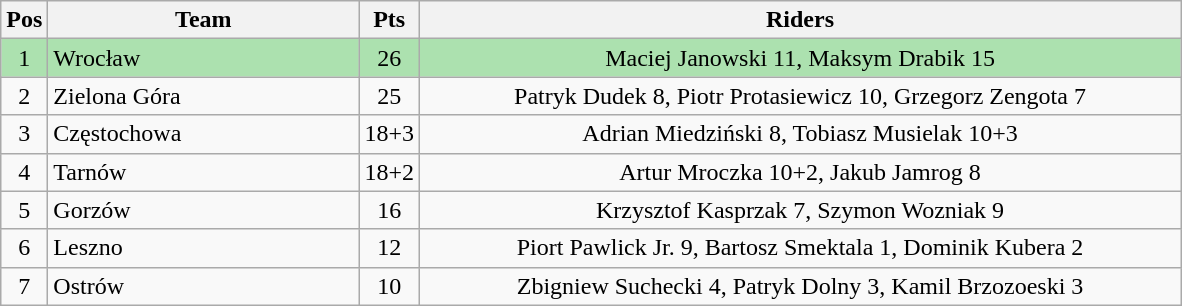<table class="wikitable" style="font-size: 100%">
<tr>
<th width=20>Pos</th>
<th width=200>Team</th>
<th width=20>Pts</th>
<th width=500>Riders</th>
</tr>
<tr align=center style="background:#ACE1AF;">
<td>1</td>
<td align="left">Wrocław</td>
<td>26</td>
<td>Maciej Janowski 11, Maksym Drabik 15</td>
</tr>
<tr align=center>
<td>2</td>
<td align="left">Zielona Góra</td>
<td>25</td>
<td>Patryk Dudek 8, Piotr Protasiewicz 10, Grzegorz Zengota 7</td>
</tr>
<tr align=center>
<td>3</td>
<td align="left">Częstochowa</td>
<td>18+3</td>
<td>Adrian Miedziński 8, Tobiasz Musielak 10+3</td>
</tr>
<tr align=center>
<td>4</td>
<td align="left">Tarnów</td>
<td>18+2</td>
<td>Artur Mroczka 10+2, Jakub Jamrog 8</td>
</tr>
<tr align=center>
<td>5</td>
<td align="left">Gorzów</td>
<td>16</td>
<td>Krzysztof Kasprzak 7, Szymon Wozniak 9</td>
</tr>
<tr align=center>
<td>6</td>
<td align="left">Leszno</td>
<td>12</td>
<td>Piort Pawlick Jr. 9, Bartosz Smektala 1, Dominik Kubera 2</td>
</tr>
<tr align=center>
<td>7</td>
<td align="left">Ostrów</td>
<td>10</td>
<td>Zbigniew Suchecki 4, Patryk Dolny 3, Kamil Brzozoeski 3</td>
</tr>
</table>
